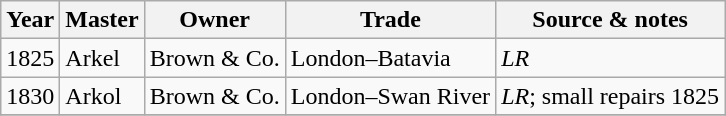<table class="sortable wikitable">
<tr>
<th>Year</th>
<th>Master</th>
<th>Owner</th>
<th>Trade</th>
<th>Source & notes</th>
</tr>
<tr>
<td>1825</td>
<td>Arkel</td>
<td>Brown & Co.</td>
<td>London–Batavia</td>
<td><em>LR</em></td>
</tr>
<tr>
<td>1830</td>
<td>Arkol</td>
<td>Brown & Co.</td>
<td>London–Swan River</td>
<td><em>LR</em>; small repairs 1825</td>
</tr>
<tr>
</tr>
</table>
